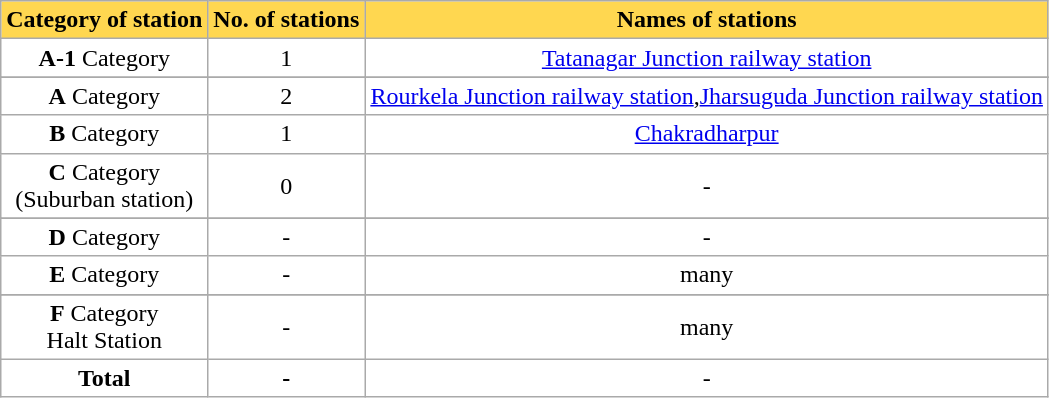<table class="wikitable sortable" style="background:#fff;">
<tr>
<th style="background:#ffd750;" !>Category of station</th>
<th style="background:#ffd750;" !>No. of stations</th>
<th style="background:#ffd750;" !>Names of stations</th>
</tr>
<tr>
<td style="text-align:center;"><strong>A-1</strong> Category</td>
<td style="text-align:center;">1</td>
<td style="text-align:center;"><a href='#'>Tatanagar Junction railway station</a></td>
</tr>
<tr>
</tr>
<tr>
<td style="text-align:center;"><strong>A</strong> Category</td>
<td style="text-align:center;">2</td>
<td style="text-align:center;"><a href='#'>Rourkela Junction railway station</a>,<a href='#'>Jharsuguda Junction railway station</a></td>
</tr>
<tr>
<td style="text-align:center;"><strong>B</strong> Category</td>
<td style="text-align:center;">1</td>
<td style="text-align:center;"><a href='#'>Chakradharpur</a></td>
</tr>
<tr>
<td style="text-align:center;"><strong>C</strong> Category<br>(Suburban station)</td>
<td style="text-align:center;">0</td>
<td style="text-align:center;">-</td>
</tr>
<tr>
</tr>
<tr>
<td style="text-align:center;"><strong>D</strong> Category</td>
<td style="text-align:center;">-</td>
<td style="text-align:center;">-</td>
</tr>
<tr>
<td style="text-align:center;"><strong>E</strong> Category</td>
<td style="text-align:center;">-</td>
<td style="text-align:center;">many</td>
</tr>
<tr>
</tr>
<tr>
<td style="text-align:center;"><strong>F</strong> Category<br>Halt Station</td>
<td style="text-align:center;">-</td>
<td style="text-align:center;">many</td>
</tr>
<tr>
<td style="text-align:center;"><strong>Total</strong></td>
<td style="text-align:center;"><strong>-</strong></td>
<td style="text-align:center;">-</td>
</tr>
</table>
